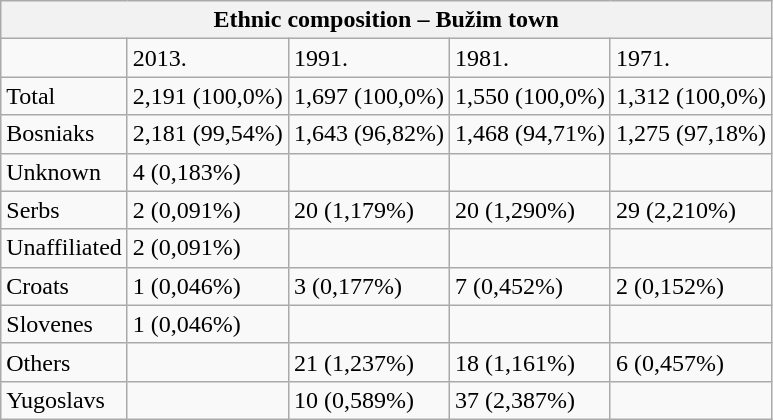<table class="wikitable">
<tr>
<th colspan="8">Ethnic composition – Bužim town</th>
</tr>
<tr>
<td></td>
<td>2013.</td>
<td>1991.</td>
<td>1981.</td>
<td>1971.</td>
</tr>
<tr>
<td>Total</td>
<td>2,191 (100,0%)</td>
<td>1,697 (100,0%)</td>
<td>1,550 (100,0%)</td>
<td>1,312 (100,0%)</td>
</tr>
<tr>
<td>Bosniaks</td>
<td>2,181 (99,54%)</td>
<td>1,643 (96,82%)</td>
<td>1,468 (94,71%)</td>
<td>1,275 (97,18%)</td>
</tr>
<tr>
<td>Unknown</td>
<td>4 (0,183%)</td>
<td></td>
<td></td>
<td></td>
</tr>
<tr>
<td>Serbs</td>
<td>2 (0,091%)</td>
<td>20 (1,179%)</td>
<td>20 (1,290%)</td>
<td>29 (2,210%)</td>
</tr>
<tr>
<td>Unaffiliated</td>
<td>2 (0,091%)</td>
<td></td>
<td></td>
<td></td>
</tr>
<tr>
<td>Croats</td>
<td>1 (0,046%)</td>
<td>3 (0,177%)</td>
<td>7 (0,452%)</td>
<td>2 (0,152%)</td>
</tr>
<tr>
<td>Slovenes</td>
<td>1 (0,046%)</td>
<td></td>
<td></td>
<td></td>
</tr>
<tr>
<td>Others</td>
<td></td>
<td>21 (1,237%)</td>
<td>18 (1,161%)</td>
<td>6 (0,457%)</td>
</tr>
<tr>
<td>Yugoslavs</td>
<td></td>
<td>10 (0,589%)</td>
<td>37 (2,387%)</td>
<td></td>
</tr>
</table>
